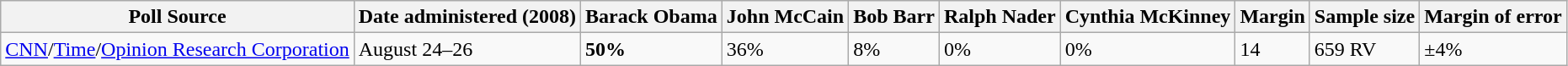<table class="wikitable collapsible">
<tr>
<th>Poll Source</th>
<th>Date administered (2008)</th>
<th>Barack Obama</th>
<th>John McCain</th>
<th>Bob Barr</th>
<th>Ralph Nader</th>
<th>Cynthia McKinney</th>
<th>Margin</th>
<th>Sample size</th>
<th>Margin of error</th>
</tr>
<tr>
<td><a href='#'>CNN</a>/<a href='#'>Time</a>/<a href='#'>Opinion Research Corporation</a></td>
<td>August 24–26</td>
<td><strong>50%</strong></td>
<td>36%</td>
<td>8%</td>
<td>0%</td>
<td>0%</td>
<td>14</td>
<td>659 RV</td>
<td>±4%</td>
</tr>
</table>
